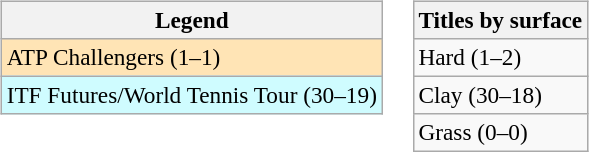<table>
<tr valign=top>
<td><br><table class="wikitable" style="font-size:97%">
<tr>
<th>Legend</th>
</tr>
<tr style="background:moccasin;">
<td>ATP Challengers (1–1)</td>
</tr>
<tr style="background:#cffcff;">
<td>ITF Futures/World Tennis Tour (30–19)</td>
</tr>
</table>
</td>
<td><br><table class="wikitable" style="font-size:97%">
<tr>
<th>Titles by surface</th>
</tr>
<tr>
<td>Hard (1–2)</td>
</tr>
<tr>
<td>Clay (30–18)</td>
</tr>
<tr>
<td>Grass (0–0)</td>
</tr>
</table>
</td>
</tr>
</table>
